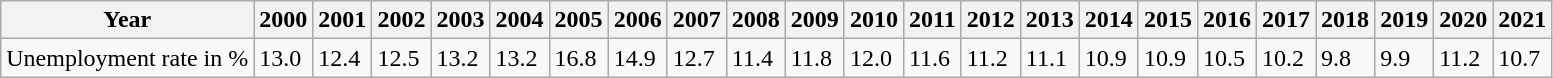<table class="wikitable">
<tr>
<th>Year</th>
<th>2000</th>
<th>2001</th>
<th>2002</th>
<th>2003</th>
<th>2004</th>
<th>2005</th>
<th>2006</th>
<th>2007</th>
<th>2008</th>
<th>2009</th>
<th>2010</th>
<th>2011</th>
<th>2012</th>
<th>2013</th>
<th>2014</th>
<th>2015</th>
<th>2016</th>
<th>2017</th>
<th>2018</th>
<th>2019</th>
<th>2020</th>
<th>2021</th>
</tr>
<tr>
<td>Unemployment rate in %</td>
<td>13.0</td>
<td>12.4</td>
<td>12.5</td>
<td>13.2</td>
<td>13.2</td>
<td>16.8</td>
<td>14.9</td>
<td>12.7</td>
<td>11.4</td>
<td>11.8</td>
<td>12.0</td>
<td>11.6</td>
<td>11.2</td>
<td>11.1</td>
<td>10.9</td>
<td>10.9</td>
<td>10.5</td>
<td>10.2</td>
<td>9.8</td>
<td>9.9</td>
<td>11.2</td>
<td>10.7</td>
</tr>
</table>
